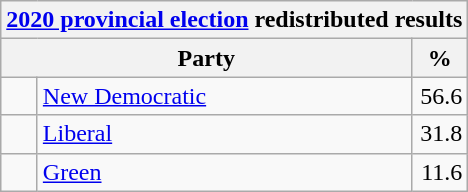<table class="wikitable">
<tr>
<th colspan="4"><a href='#'>2020 provincial election</a> redistributed results</th>
</tr>
<tr>
<th bgcolor="#DDDDFF" width="130px" colspan="2">Party</th>
<th bgcolor="#DDDDFF" width="30px">%</th>
</tr>
<tr>
<td> </td>
<td><a href='#'>New Democratic</a></td>
<td align=right>56.6</td>
</tr>
<tr>
<td> </td>
<td><a href='#'>Liberal</a></td>
<td align=right>31.8</td>
</tr>
<tr>
<td> </td>
<td><a href='#'>Green</a></td>
<td align=right>11.6</td>
</tr>
</table>
